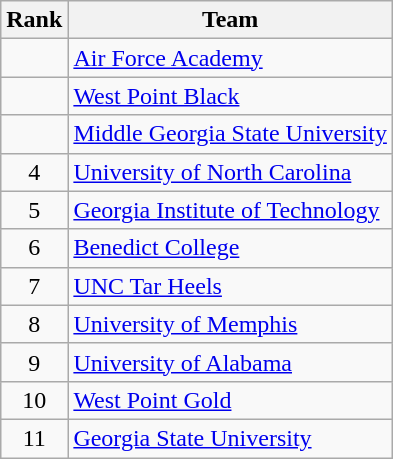<table class="wikitable">
<tr>
<th>Rank</th>
<th>Team</th>
</tr>
<tr>
<td align=center></td>
<td align="left"><a href='#'>Air Force Academy</a></td>
</tr>
<tr>
<td align=center></td>
<td align="left"><a href='#'>West Point Black</a></td>
</tr>
<tr>
<td align=center></td>
<td align="left"><a href='#'>Middle Georgia State University</a></td>
</tr>
<tr>
<td align=center>4</td>
<td align="left"><a href='#'>University of North Carolina</a></td>
</tr>
<tr>
<td align=center>5</td>
<td align="left"><a href='#'>Georgia Institute of Technology</a></td>
</tr>
<tr>
<td align=center>6</td>
<td align="left"><a href='#'>Benedict College</a></td>
</tr>
<tr>
<td align=center>7</td>
<td align="left"><a href='#'>UNC Tar Heels</a></td>
</tr>
<tr>
<td align=center>8</td>
<td align="left"><a href='#'>University of Memphis</a></td>
</tr>
<tr>
<td align=center>9</td>
<td align="left"><a href='#'>University of Alabama</a></td>
</tr>
<tr>
<td align=center>10</td>
<td align="left"><a href='#'>West Point Gold</a></td>
</tr>
<tr>
<td align=center>11</td>
<td align="left"><a href='#'>Georgia State University</a></td>
</tr>
</table>
